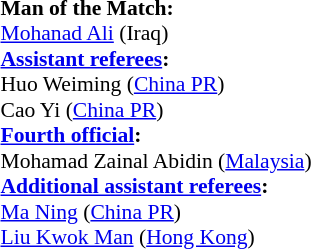<table style="width:100%; font-size:90%;">
<tr>
<td><br><strong>Man of the Match:</strong>
<br><a href='#'>Mohanad Ali</a> (Iraq)<br><strong><a href='#'>Assistant referees</a>:</strong>
<br>Huo Weiming (<a href='#'>China PR</a>)
<br>Cao Yi (<a href='#'>China PR</a>)
<br><strong><a href='#'>Fourth official</a>:</strong>
<br>Mohamad Zainal Abidin (<a href='#'>Malaysia</a>)
<br><strong><a href='#'>Additional assistant referees</a>:</strong>
<br><a href='#'>Ma Ning</a> (<a href='#'>China PR</a>)
<br><a href='#'>Liu Kwok Man</a> (<a href='#'>Hong Kong</a>)</td>
</tr>
</table>
